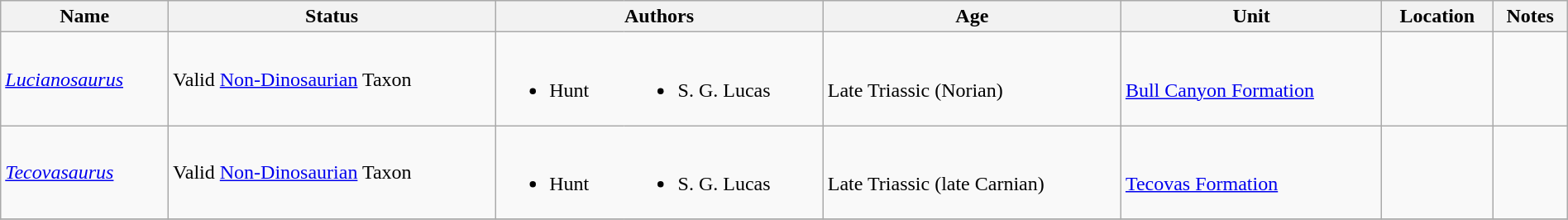<table class="wikitable sortable" align="center" width="100%">
<tr>
<th>Name</th>
<th>Status</th>
<th colspan="2">Authors</th>
<th>Age</th>
<th>Unit</th>
<th>Location</th>
<th>Notes</th>
</tr>
<tr>
<td><em><a href='#'>Lucianosaurus</a></em></td>
<td>Valid <a href='#'>Non-Dinosaurian</a> Taxon</td>
<td style="border-right:0px" valign="top"><br><ul><li>Hunt</li></ul></td>
<td style="border-left:0px" valign="top"><br><ul><li>S. G. Lucas</li></ul></td>
<td><br>Late Triassic (Norian)</td>
<td><br><a href='#'>Bull Canyon Formation</a></td>
<td><br></td>
<td></td>
</tr>
<tr>
<td><em><a href='#'>Tecovasaurus</a></em></td>
<td>Valid <a href='#'>Non-Dinosaurian</a> Taxon</td>
<td style="border-right:0px" valign="top"><br><ul><li>Hunt</li></ul></td>
<td style="border-left:0px" valign="top"><br><ul><li>S. G. Lucas</li></ul></td>
<td><br>Late Triassic (late Carnian)</td>
<td><br><a href='#'>Tecovas Formation</a></td>
<td><br></td>
<td></td>
</tr>
<tr>
</tr>
</table>
